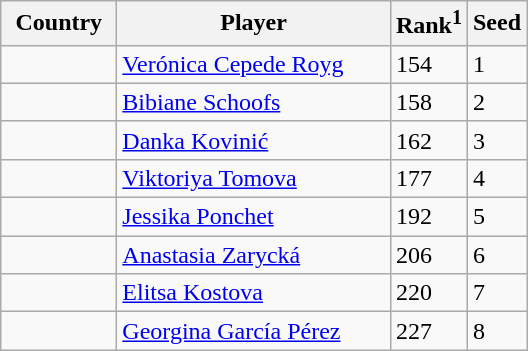<table class="sortable wikitable">
<tr>
<th width="70">Country</th>
<th width="175">Player</th>
<th>Rank<sup>1</sup></th>
<th>Seed</th>
</tr>
<tr>
<td></td>
<td><a href='#'>Verónica Cepede Royg</a></td>
<td>154</td>
<td>1</td>
</tr>
<tr>
<td></td>
<td><a href='#'>Bibiane Schoofs</a></td>
<td>158</td>
<td>2</td>
</tr>
<tr>
<td></td>
<td><a href='#'>Danka Kovinić</a></td>
<td>162</td>
<td>3</td>
</tr>
<tr>
<td></td>
<td><a href='#'>Viktoriya Tomova</a></td>
<td>177</td>
<td>4</td>
</tr>
<tr>
<td></td>
<td><a href='#'>Jessika Ponchet</a></td>
<td>192</td>
<td>5</td>
</tr>
<tr>
<td></td>
<td><a href='#'>Anastasia Zarycká</a></td>
<td>206</td>
<td>6</td>
</tr>
<tr>
<td></td>
<td><a href='#'>Elitsa Kostova</a></td>
<td>220</td>
<td>7</td>
</tr>
<tr>
<td></td>
<td><a href='#'>Georgina García Pérez</a></td>
<td>227</td>
<td>8</td>
</tr>
</table>
